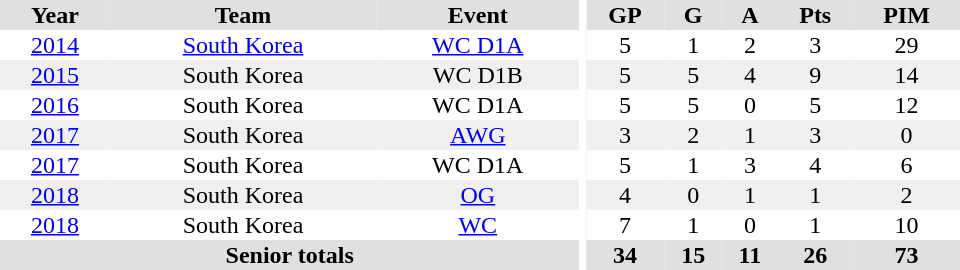<table border="0" cellpadding="1" cellspacing="0" ID="Table3" style="text-align:center; width:40em">
<tr ALIGN="center" bgcolor="#e0e0e0">
<th>Year</th>
<th>Team</th>
<th>Event</th>
<th rowspan="99" bgcolor="#ffffff"></th>
<th>GP</th>
<th>G</th>
<th>A</th>
<th>Pts</th>
<th>PIM</th>
</tr>
<tr>
<td><a href='#'>2014</a></td>
<td><a href='#'>South Korea</a></td>
<td><a href='#'>WC D1A</a></td>
<td>5</td>
<td>1</td>
<td>2</td>
<td>3</td>
<td>29</td>
</tr>
<tr bgcolor="#f0f0f0">
<td><a href='#'>2015</a></td>
<td>South Korea</td>
<td>WC D1B</td>
<td>5</td>
<td>5</td>
<td>4</td>
<td>9</td>
<td>14</td>
</tr>
<tr>
<td><a href='#'>2016</a></td>
<td>South Korea</td>
<td>WC D1A</td>
<td>5</td>
<td>5</td>
<td>0</td>
<td>5</td>
<td>12</td>
</tr>
<tr bgcolor="#f0f0f0">
<td><a href='#'>2017</a></td>
<td>South Korea</td>
<td><a href='#'>AWG</a></td>
<td>3</td>
<td>2</td>
<td>1</td>
<td>3</td>
<td>0</td>
</tr>
<tr>
<td><a href='#'>2017</a></td>
<td>South Korea</td>
<td>WC D1A</td>
<td>5</td>
<td>1</td>
<td>3</td>
<td>4</td>
<td>6</td>
</tr>
<tr bgcolor="#f0f0f0">
<td><a href='#'>2018</a></td>
<td>South Korea</td>
<td><a href='#'>OG</a></td>
<td>4</td>
<td>0</td>
<td>1</td>
<td>1</td>
<td>2</td>
</tr>
<tr>
<td><a href='#'>2018</a></td>
<td>South Korea</td>
<td><a href='#'>WC</a></td>
<td>7</td>
<td>1</td>
<td>0</td>
<td>1</td>
<td>10</td>
</tr>
<tr bgcolor="#e0e0e0">
<th colspan="3">Senior totals</th>
<th>34</th>
<th>15</th>
<th>11</th>
<th>26</th>
<th>73</th>
</tr>
</table>
